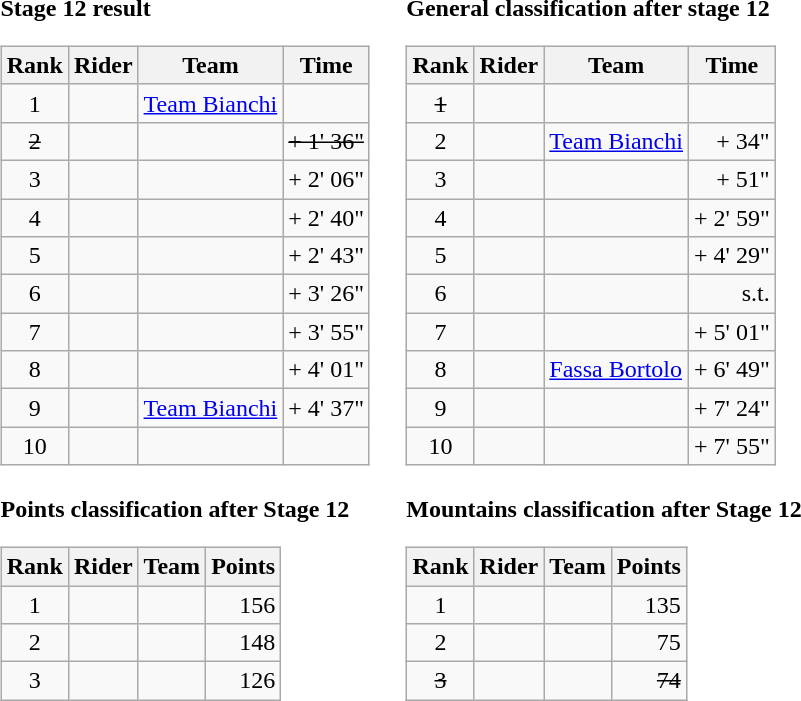<table>
<tr>
<td><strong>Stage 12 result</strong><br><table class="wikitable">
<tr>
<th scope="col">Rank</th>
<th scope="col">Rider</th>
<th scope="col">Team</th>
<th scope="col">Time</th>
</tr>
<tr>
<td style="text-align:center;">1</td>
<td></td>
<td><a href='#'>Team Bianchi</a></td>
<td align=right></td>
</tr>
<tr>
<td style="text-align:center;"><del>2</del></td>
<td><del></del></td>
<td><del></del></td>
<td align=right><del>+ 1' 36"</del></td>
</tr>
<tr>
<td style="text-align:center;">3</td>
<td></td>
<td></td>
<td style="text-align:right;">+ 2' 06"</td>
</tr>
<tr>
<td style="text-align:center;">4</td>
<td></td>
<td></td>
<td style="text-align:right;">+ 2' 40"</td>
</tr>
<tr>
<td style="text-align:center;">5</td>
<td></td>
<td></td>
<td align=right>+ 2' 43"</td>
</tr>
<tr>
<td style="text-align:center;">6</td>
<td></td>
<td></td>
<td align=right>+ 3' 26"</td>
</tr>
<tr>
<td style="text-align:center;">7</td>
<td></td>
<td></td>
<td align=right>+ 3' 55"</td>
</tr>
<tr>
<td style="text-align:center;">8</td>
<td></td>
<td></td>
<td align=right>+ 4' 01"</td>
</tr>
<tr>
<td style="text-align:center;">9</td>
<td></td>
<td><a href='#'>Team Bianchi</a></td>
<td align=right>+ 4' 37"</td>
</tr>
<tr>
<td style="text-align:center;">10</td>
<td></td>
<td></td>
<td align=right></td>
</tr>
</table>
</td>
<td></td>
<td><strong>General classification after stage 12</strong><br><table class="wikitable">
<tr>
<th scope="col">Rank</th>
<th scope="col">Rider</th>
<th scope="col">Team</th>
<th scope="col">Time</th>
</tr>
<tr>
<td style="text-align:center;"><del>1</del></td>
<td><del></del></td>
<td><del></del></td>
<td style="text-align:right;"><del></del></td>
</tr>
<tr>
<td style="text-align:center;">2</td>
<td></td>
<td><a href='#'>Team Bianchi</a></td>
<td style="text-align:right;">+ 34"</td>
</tr>
<tr>
<td style="text-align:center;">3</td>
<td></td>
<td></td>
<td align=right>+ 51"</td>
</tr>
<tr>
<td style="text-align:center;">4</td>
<td></td>
<td></td>
<td align=right>+ 2' 59"</td>
</tr>
<tr>
<td style="text-align:center;">5</td>
<td></td>
<td></td>
<td align=right>+ 4' 29"</td>
</tr>
<tr>
<td style="text-align:center;">6</td>
<td></td>
<td></td>
<td align=right>s.t.</td>
</tr>
<tr>
<td style="text-align:center;">7</td>
<td></td>
<td></td>
<td align=right>+ 5' 01"</td>
</tr>
<tr>
<td style="text-align:center;">8</td>
<td></td>
<td><a href='#'>Fassa Bortolo</a></td>
<td align=right>+ 6' 49"</td>
</tr>
<tr>
<td style="text-align:center;">9</td>
<td></td>
<td></td>
<td align=right>+ 7' 24"</td>
</tr>
<tr>
<td style="text-align:center;">10</td>
<td></td>
<td></td>
<td style="text-align:right;">+ 7' 55"</td>
</tr>
</table>
</td>
</tr>
<tr valign="top">
<td><strong>Points classification after Stage 12</strong><br><table class="wikitable">
<tr>
<th scope="col">Rank</th>
<th scope="col">Rider</th>
<th scope="col">Team</th>
<th scope="col">Points</th>
</tr>
<tr>
<td style="text-align:center;">1</td>
<td> </td>
<td></td>
<td align=right>156</td>
</tr>
<tr>
<td style="text-align:center;">2</td>
<td></td>
<td></td>
<td align=right>148</td>
</tr>
<tr>
<td style="text-align:center;">3</td>
<td></td>
<td></td>
<td align=right>126</td>
</tr>
</table>
</td>
<td></td>
<td><strong>Mountains classification after Stage 12</strong><br><table class="wikitable">
<tr>
<th scope="col">Rank</th>
<th scope="col">Rider</th>
<th scope="col">Team</th>
<th scope="col">Points</th>
</tr>
<tr>
<td style="text-align:center;">1</td>
<td> </td>
<td></td>
<td align=right>135</td>
</tr>
<tr>
<td style="text-align:center;">2</td>
<td></td>
<td></td>
<td style="text-align:right;">75</td>
</tr>
<tr>
<td style="text-align:center;"><del>3</del></td>
<td><del></del></td>
<td><del></del></td>
<td style="text-align:right;"><del>74</del></td>
</tr>
</table>
</td>
</tr>
</table>
